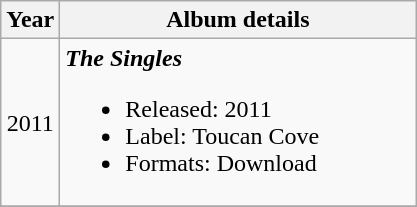<table class="wikitable" style="text-align:center;">
<tr>
<th>Year</th>
<th width="230">Album details</th>
</tr>
<tr>
<td>2011</td>
<td align="left"><strong><em>The Singles</em></strong><br><ul><li>Released: 2011</li><li>Label: Toucan Cove</li><li>Formats: Download</li></ul></td>
</tr>
<tr>
</tr>
</table>
